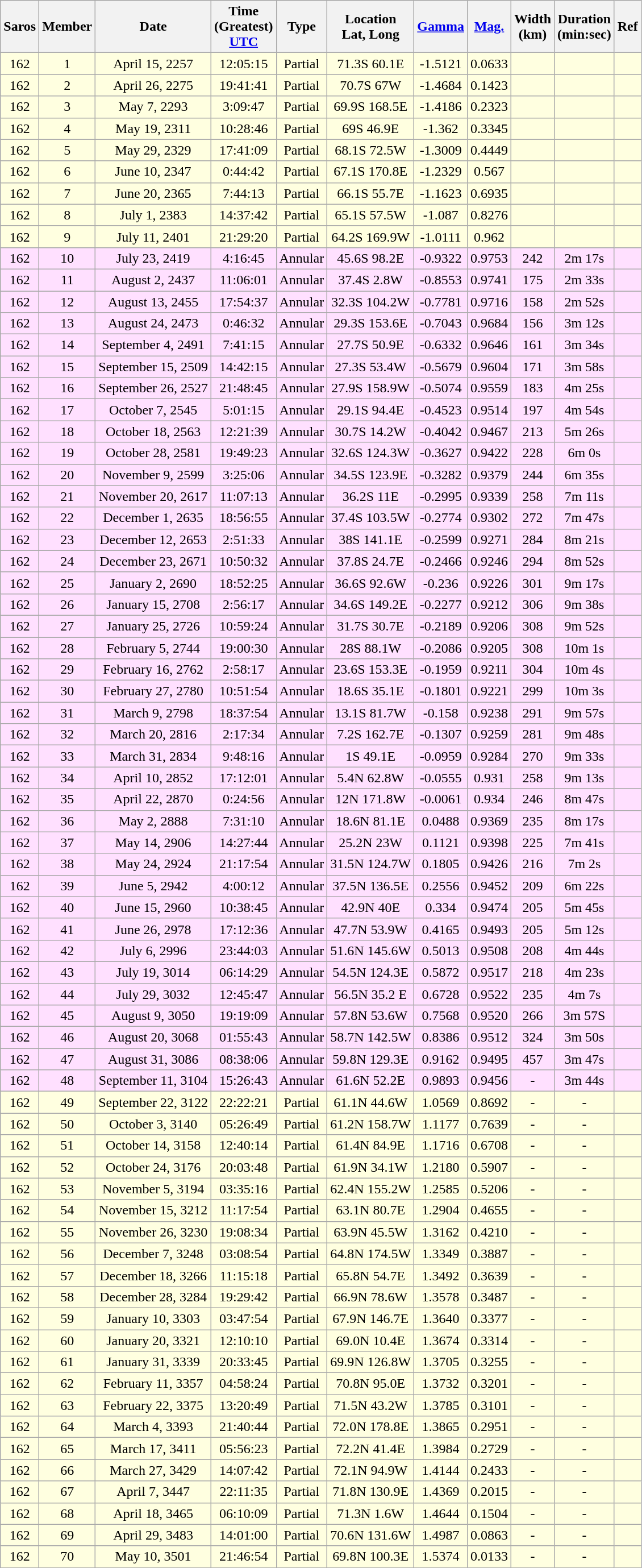<table class=wikitable>
<tr align=center>
<th>Saros</th>
<th>Member</th>
<th>Date</th>
<th>Time<br>(Greatest)<br><a href='#'>UTC</a></th>
<th>Type</th>
<th>Location<br>Lat, Long</th>
<th><a href='#'>Gamma</a></th>
<th><a href='#'>Mag.</a></th>
<th>Width<br>(km)</th>
<th>Duration<br>(min:sec)</th>
<th>Ref</th>
</tr>
<tr align=center bgcolor=#ffffe0>
<td>162</td>
<td>1</td>
<td>April 15, 2257</td>
<td>12:05:15</td>
<td>Partial</td>
<td>71.3S 60.1E</td>
<td>-1.5121</td>
<td>0.0633</td>
<td></td>
<td></td>
<td></td>
</tr>
<tr align=center bgcolor=#ffffe0>
<td>162</td>
<td>2</td>
<td>April 26, 2275</td>
<td>19:41:41</td>
<td>Partial</td>
<td>70.7S 67W</td>
<td>-1.4684</td>
<td>0.1423</td>
<td></td>
<td></td>
<td></td>
</tr>
<tr align=center bgcolor=#ffffe0>
<td>162</td>
<td>3</td>
<td>May 7, 2293</td>
<td>3:09:47</td>
<td>Partial</td>
<td>69.9S 168.5E</td>
<td>-1.4186</td>
<td>0.2323</td>
<td></td>
<td></td>
<td></td>
</tr>
<tr align=center bgcolor=#ffffe0>
<td>162</td>
<td>4</td>
<td>May 19, 2311</td>
<td>10:28:46</td>
<td>Partial</td>
<td>69S 46.9E</td>
<td>-1.362</td>
<td>0.3345</td>
<td></td>
<td></td>
<td></td>
</tr>
<tr align=center bgcolor=#ffffe0>
<td>162</td>
<td>5</td>
<td>May 29, 2329</td>
<td>17:41:09</td>
<td>Partial</td>
<td>68.1S 72.5W</td>
<td>-1.3009</td>
<td>0.4449</td>
<td></td>
<td></td>
<td></td>
</tr>
<tr align=center bgcolor=#ffffe0>
<td>162</td>
<td>6</td>
<td>June 10, 2347</td>
<td>0:44:42</td>
<td>Partial</td>
<td>67.1S 170.8E</td>
<td>-1.2329</td>
<td>0.567</td>
<td></td>
<td></td>
<td></td>
</tr>
<tr align=center bgcolor=#ffffe0>
<td>162</td>
<td>7</td>
<td>June 20, 2365</td>
<td>7:44:13</td>
<td>Partial</td>
<td>66.1S 55.7E</td>
<td>-1.1623</td>
<td>0.6935</td>
<td></td>
<td></td>
<td></td>
</tr>
<tr align=center bgcolor=#ffffe0>
<td>162</td>
<td>8</td>
<td>July 1, 2383</td>
<td>14:37:42</td>
<td>Partial</td>
<td>65.1S 57.5W</td>
<td>-1.087</td>
<td>0.8276</td>
<td></td>
<td></td>
<td></td>
</tr>
<tr align=center bgcolor=#ffffe0>
<td>162</td>
<td>9</td>
<td>July 11, 2401</td>
<td>21:29:20</td>
<td>Partial</td>
<td>64.2S 169.9W</td>
<td>-1.0111</td>
<td>0.962</td>
<td></td>
<td></td>
<td></td>
</tr>
<tr align=center bgcolor=#ffe0ff>
<td>162</td>
<td>10</td>
<td>July 23, 2419</td>
<td>4:16:45</td>
<td>Annular</td>
<td>45.6S 98.2E</td>
<td>-0.9322</td>
<td>0.9753</td>
<td>242</td>
<td>2m 17s</td>
<td></td>
</tr>
<tr align=center bgcolor=#ffe0ff>
<td>162</td>
<td>11</td>
<td>August 2, 2437</td>
<td>11:06:01</td>
<td>Annular</td>
<td>37.4S 2.8W</td>
<td>-0.8553</td>
<td>0.9741</td>
<td>175</td>
<td>2m 33s</td>
<td></td>
</tr>
<tr align=center bgcolor=#ffe0ff>
<td>162</td>
<td>12</td>
<td>August 13, 2455</td>
<td>17:54:37</td>
<td>Annular</td>
<td>32.3S 104.2W</td>
<td>-0.7781</td>
<td>0.9716</td>
<td>158</td>
<td>2m 52s</td>
<td></td>
</tr>
<tr align=center bgcolor=#ffe0ff>
<td>162</td>
<td>13</td>
<td>August 24, 2473</td>
<td>0:46:32</td>
<td>Annular</td>
<td>29.3S 153.6E</td>
<td>-0.7043</td>
<td>0.9684</td>
<td>156</td>
<td>3m 12s</td>
<td></td>
</tr>
<tr align=center bgcolor=#ffe0ff>
<td>162</td>
<td>14</td>
<td>September 4, 2491</td>
<td>7:41:15</td>
<td>Annular</td>
<td>27.7S 50.9E</td>
<td>-0.6332</td>
<td>0.9646</td>
<td>161</td>
<td>3m 34s</td>
<td></td>
</tr>
<tr align=center bgcolor=#ffe0ff>
<td>162</td>
<td>15</td>
<td>September 15, 2509</td>
<td>14:42:15</td>
<td>Annular</td>
<td>27.3S 53.4W</td>
<td>-0.5679</td>
<td>0.9604</td>
<td>171</td>
<td>3m 58s</td>
<td></td>
</tr>
<tr align=center bgcolor=#ffe0ff>
<td>162</td>
<td>16</td>
<td>September 26, 2527</td>
<td>21:48:45</td>
<td>Annular</td>
<td>27.9S 158.9W</td>
<td>-0.5074</td>
<td>0.9559</td>
<td>183</td>
<td>4m 25s</td>
<td></td>
</tr>
<tr align=center bgcolor=#ffe0ff>
<td>162</td>
<td>17</td>
<td>October 7, 2545</td>
<td>5:01:15</td>
<td>Annular</td>
<td>29.1S 94.4E</td>
<td>-0.4523</td>
<td>0.9514</td>
<td>197</td>
<td>4m 54s</td>
<td></td>
</tr>
<tr align=center bgcolor=#ffe0ff>
<td>162</td>
<td>18</td>
<td>October 18, 2563</td>
<td>12:21:39</td>
<td>Annular</td>
<td>30.7S 14.2W</td>
<td>-0.4042</td>
<td>0.9467</td>
<td>213</td>
<td>5m 26s</td>
<td></td>
</tr>
<tr align=center bgcolor=#ffe0ff>
<td>162</td>
<td>19</td>
<td>October 28, 2581</td>
<td>19:49:23</td>
<td>Annular</td>
<td>32.6S 124.3W</td>
<td>-0.3627</td>
<td>0.9422</td>
<td>228</td>
<td>6m 0s</td>
<td></td>
</tr>
<tr align=center bgcolor=#ffe0ff>
<td>162</td>
<td>20</td>
<td>November 9, 2599</td>
<td>3:25:06</td>
<td>Annular</td>
<td>34.5S 123.9E</td>
<td>-0.3282</td>
<td>0.9379</td>
<td>244</td>
<td>6m 35s</td>
<td></td>
</tr>
<tr align=center bgcolor=#ffe0ff>
<td>162</td>
<td>21</td>
<td>November 20, 2617</td>
<td>11:07:13</td>
<td>Annular</td>
<td>36.2S 11E</td>
<td>-0.2995</td>
<td>0.9339</td>
<td>258</td>
<td>7m 11s</td>
<td></td>
</tr>
<tr align=center bgcolor=#ffe0ff>
<td>162</td>
<td>22</td>
<td>December 1, 2635</td>
<td>18:56:55</td>
<td>Annular</td>
<td>37.4S 103.5W</td>
<td>-0.2774</td>
<td>0.9302</td>
<td>272</td>
<td>7m 47s</td>
<td></td>
</tr>
<tr align=center bgcolor=#ffe0ff>
<td>162</td>
<td>23</td>
<td>December 12, 2653</td>
<td>2:51:33</td>
<td>Annular</td>
<td>38S 141.1E</td>
<td>-0.2599</td>
<td>0.9271</td>
<td>284</td>
<td>8m 21s</td>
<td></td>
</tr>
<tr align=center bgcolor=#ffe0ff>
<td>162</td>
<td>24</td>
<td>December 23, 2671</td>
<td>10:50:32</td>
<td>Annular</td>
<td>37.8S 24.7E</td>
<td>-0.2466</td>
<td>0.9246</td>
<td>294</td>
<td>8m 52s</td>
<td></td>
</tr>
<tr align=center bgcolor=#ffe0ff>
<td>162</td>
<td>25</td>
<td>January 2, 2690</td>
<td>18:52:25</td>
<td>Annular</td>
<td>36.6S 92.6W</td>
<td>-0.236</td>
<td>0.9226</td>
<td>301</td>
<td>9m 17s</td>
<td></td>
</tr>
<tr align=center bgcolor=#ffe0ff>
<td>162</td>
<td>26</td>
<td>January 15, 2708</td>
<td>2:56:17</td>
<td>Annular</td>
<td>34.6S 149.2E</td>
<td>-0.2277</td>
<td>0.9212</td>
<td>306</td>
<td>9m 38s</td>
<td></td>
</tr>
<tr align=center bgcolor=#ffe0ff>
<td>162</td>
<td>27</td>
<td>January 25, 2726</td>
<td>10:59:24</td>
<td>Annular</td>
<td>31.7S 30.7E</td>
<td>-0.2189</td>
<td>0.9206</td>
<td>308</td>
<td>9m 52s</td>
<td></td>
</tr>
<tr align=center bgcolor=#ffe0ff>
<td>162</td>
<td>28</td>
<td>February 5, 2744</td>
<td>19:00:30</td>
<td>Annular</td>
<td>28S 88.1W</td>
<td>-0.2086</td>
<td>0.9205</td>
<td>308</td>
<td>10m 1s</td>
<td></td>
</tr>
<tr align=center bgcolor=#ffe0ff>
<td>162</td>
<td>29</td>
<td>February 16, 2762</td>
<td>2:58:17</td>
<td>Annular</td>
<td>23.6S 153.3E</td>
<td>-0.1959</td>
<td>0.9211</td>
<td>304</td>
<td>10m 4s</td>
<td></td>
</tr>
<tr align=center bgcolor=#ffe0ff>
<td>162</td>
<td>30</td>
<td>February 27, 2780</td>
<td>10:51:54</td>
<td>Annular</td>
<td>18.6S 35.1E</td>
<td>-0.1801</td>
<td>0.9221</td>
<td>299</td>
<td>10m 3s</td>
<td></td>
</tr>
<tr align=center bgcolor=#ffe0ff>
<td>162</td>
<td>31</td>
<td>March 9, 2798</td>
<td>18:37:54</td>
<td>Annular</td>
<td>13.1S 81.7W</td>
<td>-0.158</td>
<td>0.9238</td>
<td>291</td>
<td>9m 57s</td>
<td></td>
</tr>
<tr align=center bgcolor=#ffe0ff>
<td>162</td>
<td>32</td>
<td>March 20, 2816</td>
<td>2:17:34</td>
<td>Annular</td>
<td>7.2S 162.7E</td>
<td>-0.1307</td>
<td>0.9259</td>
<td>281</td>
<td>9m 48s</td>
<td></td>
</tr>
<tr align=center bgcolor=#ffe0ff>
<td>162</td>
<td>33</td>
<td>March 31, 2834</td>
<td>9:48:16</td>
<td>Annular</td>
<td>1S 49.1E</td>
<td>-0.0959</td>
<td>0.9284</td>
<td>270</td>
<td>9m 33s</td>
<td></td>
</tr>
<tr align=center bgcolor=#ffe0ff>
<td>162</td>
<td>34</td>
<td>April 10, 2852</td>
<td>17:12:01</td>
<td>Annular</td>
<td>5.4N 62.8W</td>
<td>-0.0555</td>
<td>0.931</td>
<td>258</td>
<td>9m 13s</td>
<td></td>
</tr>
<tr align=center bgcolor=#ffe0ff>
<td>162</td>
<td>35</td>
<td>April 22, 2870</td>
<td>0:24:56</td>
<td>Annular</td>
<td>12N 171.8W</td>
<td>-0.0061</td>
<td>0.934</td>
<td>246</td>
<td>8m 47s</td>
<td></td>
</tr>
<tr align=center bgcolor=#ffe0ff>
<td>162</td>
<td>36</td>
<td>May 2, 2888</td>
<td>7:31:10</td>
<td>Annular</td>
<td>18.6N 81.1E</td>
<td>0.0488</td>
<td>0.9369</td>
<td>235</td>
<td>8m 17s</td>
<td></td>
</tr>
<tr align=center bgcolor=#ffe0ff>
<td>162</td>
<td>37</td>
<td>May 14, 2906</td>
<td>14:27:44</td>
<td>Annular</td>
<td>25.2N 23W</td>
<td>0.1121</td>
<td>0.9398</td>
<td>225</td>
<td>7m 41s</td>
<td></td>
</tr>
<tr align=center bgcolor=#ffe0ff>
<td>162</td>
<td>38</td>
<td>May 24, 2924</td>
<td>21:17:54</td>
<td>Annular</td>
<td>31.5N 124.7W</td>
<td>0.1805</td>
<td>0.9426</td>
<td>216</td>
<td>7m 2s</td>
<td></td>
</tr>
<tr align=center bgcolor=#ffe0ff>
<td>162</td>
<td>39</td>
<td>June 5, 2942</td>
<td>4:00:12</td>
<td>Annular</td>
<td>37.5N 136.5E</td>
<td>0.2556</td>
<td>0.9452</td>
<td>209</td>
<td>6m 22s</td>
<td></td>
</tr>
<tr align=center bgcolor=#ffe0ff>
<td>162</td>
<td>40</td>
<td>June 15, 2960</td>
<td>10:38:45</td>
<td>Annular</td>
<td>42.9N 40E</td>
<td>0.334</td>
<td>0.9474</td>
<td>205</td>
<td>5m 45s</td>
<td></td>
</tr>
<tr align=center bgcolor=#ffe0ff>
<td>162</td>
<td>41</td>
<td>June 26, 2978</td>
<td>17:12:36</td>
<td>Annular</td>
<td>47.7N 53.9W</td>
<td>0.4165</td>
<td>0.9493</td>
<td>205</td>
<td>5m 12s</td>
<td></td>
</tr>
<tr align=center bgcolor=#ffe0ff>
<td>162</td>
<td>42</td>
<td>July 6, 2996</td>
<td>23:44:03</td>
<td>Annular</td>
<td>51.6N 145.6W</td>
<td>0.5013</td>
<td>0.9508</td>
<td>208</td>
<td>4m 44s</td>
<td></td>
</tr>
<tr align=center bgcolor=#ffe0ff>
<td>162</td>
<td>43</td>
<td>July 19, 3014</td>
<td>06:14:29</td>
<td>Annular</td>
<td>54.5N 124.3E</td>
<td>0.5872</td>
<td>0.9517</td>
<td>218</td>
<td>4m 23s</td>
<td></td>
</tr>
<tr align=center bgcolor=#ffe0ff>
<td>162</td>
<td>44</td>
<td>July 29, 3032</td>
<td>12:45:47</td>
<td>Annular</td>
<td>56.5N 35.2 E</td>
<td>0.6728</td>
<td>0.9522</td>
<td>235</td>
<td>4m 7s</td>
<td></td>
</tr>
<tr align=center bgcolor=#ffe0ff>
<td>162</td>
<td>45</td>
<td>August 9, 3050</td>
<td>19:19:09</td>
<td>Annular</td>
<td>57.8N 53.6W</td>
<td>0.7568</td>
<td>0.9520</td>
<td>266</td>
<td>3m 57S</td>
<td></td>
</tr>
<tr align=center bgcolor=#ffe0ff>
<td>162</td>
<td>46</td>
<td>August 20, 3068</td>
<td>01:55:43</td>
<td>Annular</td>
<td>58.7N 142.5W</td>
<td>0.8386</td>
<td>0.9512</td>
<td>324</td>
<td>3m 50s</td>
<td></td>
</tr>
<tr align=center bgcolor=#ffe0ff>
<td>162</td>
<td>47</td>
<td>August 31, 3086</td>
<td>08:38:06</td>
<td>Annular</td>
<td>59.8N 129.3E</td>
<td>0.9162</td>
<td>0.9495</td>
<td>457</td>
<td>3m 47s</td>
<td></td>
</tr>
<tr align=center bgcolor=#ffe0ff>
<td>162</td>
<td>48</td>
<td>September 11, 3104</td>
<td>15:26:43</td>
<td>Annular</td>
<td>61.6N 52.2E</td>
<td>0.9893</td>
<td>0.9456</td>
<td>-</td>
<td>3m 44s</td>
<td></td>
</tr>
<tr align=center bgcolor=#ffffe0>
<td>162</td>
<td>49</td>
<td>September 22, 3122</td>
<td>22:22:21</td>
<td>Partial</td>
<td>61.1N 44.6W</td>
<td>1.0569</td>
<td>0.8692</td>
<td>-</td>
<td>-</td>
<td></td>
</tr>
<tr align=center bgcolor=#ffffe0>
<td>162</td>
<td>50</td>
<td>October 3, 3140</td>
<td>05:26:49</td>
<td>Partial</td>
<td>61.2N 158.7W</td>
<td>1.1177</td>
<td>0.7639</td>
<td>-</td>
<td>-</td>
<td></td>
</tr>
<tr align=center bgcolor=#ffffe0>
<td>162</td>
<td>51</td>
<td>October 14, 3158</td>
<td>12:40:14</td>
<td>Partial</td>
<td>61.4N 84.9E</td>
<td>1.1716</td>
<td>0.6708</td>
<td>-</td>
<td>-</td>
<td></td>
</tr>
<tr align=center bgcolor=#ffffe0>
<td>162</td>
<td>52</td>
<td>October 24, 3176</td>
<td>20:03:48</td>
<td>Partial</td>
<td>61.9N 34.1W</td>
<td>1.2180</td>
<td>0.5907</td>
<td>-</td>
<td>-</td>
<td></td>
</tr>
<tr align=center bgcolor=#ffffe0>
<td>162</td>
<td>53</td>
<td>November 5, 3194</td>
<td>03:35:16</td>
<td>Partial</td>
<td>62.4N 155.2W</td>
<td>1.2585</td>
<td>0.5206</td>
<td>-</td>
<td>-</td>
<td></td>
</tr>
<tr align=center bgcolor=#ffffe0>
<td>162</td>
<td>54</td>
<td>November 15, 3212</td>
<td>11:17:54</td>
<td>Partial</td>
<td>63.1N 80.7E</td>
<td>1.2904</td>
<td>0.4655</td>
<td>-</td>
<td>-</td>
<td></td>
</tr>
<tr align=center bgcolor=#ffffe0>
<td>162</td>
<td>55</td>
<td>November 26, 3230</td>
<td>19:08:34</td>
<td>Partial</td>
<td>63.9N 45.5W</td>
<td>1.3162</td>
<td>0.4210</td>
<td>-</td>
<td>-</td>
<td></td>
</tr>
<tr align=center bgcolor=#ffffe0>
<td>162</td>
<td>56</td>
<td>December 7, 3248</td>
<td>03:08:54</td>
<td>Partial</td>
<td>64.8N 174.5W</td>
<td>1.3349</td>
<td>0.3887</td>
<td>-</td>
<td>-</td>
<td></td>
</tr>
<tr align=center bgcolor=#ffffe0>
<td>162</td>
<td>57</td>
<td>December 18, 3266</td>
<td>11:15:18</td>
<td>Partial</td>
<td>65.8N 54.7E</td>
<td>1.3492</td>
<td>0.3639</td>
<td>-</td>
<td>-</td>
<td></td>
</tr>
<tr align=center bgcolor=#ffffe0>
<td>162</td>
<td>58</td>
<td>December 28, 3284</td>
<td>19:29:42</td>
<td>Partial</td>
<td>66.9N 78.6W</td>
<td>1.3578</td>
<td>0.3487</td>
<td>-</td>
<td>-</td>
<td></td>
</tr>
<tr align=center bgcolor=#ffffe0>
<td>162</td>
<td>59</td>
<td>January 10, 3303</td>
<td>03:47:54</td>
<td>Partial</td>
<td>67.9N 146.7E</td>
<td>1.3640</td>
<td>0.3377</td>
<td>-</td>
<td>-</td>
<td></td>
</tr>
<tr align=center bgcolor=#ffffe0>
<td>162</td>
<td>60</td>
<td>January 20, 3321</td>
<td>12:10:10</td>
<td>Partial</td>
<td>69.0N 10.4E</td>
<td>1.3674</td>
<td>0.3314</td>
<td>-</td>
<td>-</td>
<td></td>
</tr>
<tr align=center bgcolor=#ffffe0>
<td>162</td>
<td>61</td>
<td>January 31, 3339</td>
<td>20:33:45</td>
<td>Partial</td>
<td>69.9N 126.8W</td>
<td>1.3705</td>
<td>0.3255</td>
<td>-</td>
<td>-</td>
<td></td>
</tr>
<tr align=center bgcolor=#ffffe0>
<td>162</td>
<td>62</td>
<td>February 11, 3357</td>
<td>04:58:24</td>
<td>Partial</td>
<td>70.8N 95.0E</td>
<td>1.3732</td>
<td>0.3201</td>
<td>-</td>
<td>-</td>
<td></td>
</tr>
<tr align=center bgcolor=#ffffe0>
<td>162</td>
<td>63</td>
<td>February 22, 3375</td>
<td>13:20:49</td>
<td>Partial</td>
<td>71.5N 43.2W</td>
<td>1.3785</td>
<td>0.3101</td>
<td>-</td>
<td>-</td>
<td></td>
</tr>
<tr align=center bgcolor=#ffffe0>
<td>162</td>
<td>64</td>
<td>March 4, 3393</td>
<td>21:40:44</td>
<td>Partial</td>
<td>72.0N 178.8E</td>
<td>1.3865</td>
<td>0.2951</td>
<td>-</td>
<td>-</td>
<td></td>
</tr>
<tr align=center bgcolor=#ffffe0>
<td>162</td>
<td>65</td>
<td>March 17, 3411</td>
<td>05:56:23</td>
<td>Partial</td>
<td>72.2N 41.4E</td>
<td>1.3984</td>
<td>0.2729</td>
<td>-</td>
<td>-</td>
<td></td>
</tr>
<tr align=center bgcolor=#ffffe0>
<td>162</td>
<td>66</td>
<td>March 27, 3429</td>
<td>14:07:42</td>
<td>Partial</td>
<td>72.1N 94.9W</td>
<td>1.4144</td>
<td>0.2433</td>
<td>-</td>
<td>-</td>
<td></td>
</tr>
<tr align=center bgcolor=#ffffe0>
<td>162</td>
<td>67</td>
<td>April 7, 3447</td>
<td>22:11:35</td>
<td>Partial</td>
<td>71.8N 130.9E</td>
<td>1.4369</td>
<td>0.2015</td>
<td>-</td>
<td>-</td>
<td></td>
</tr>
<tr align=center bgcolor=#ffffe0>
<td>162</td>
<td>68</td>
<td>April 18, 3465</td>
<td>06:10:09</td>
<td>Partial</td>
<td>71.3N 1.6W</td>
<td>1.4644</td>
<td>0.1504</td>
<td>-</td>
<td>-</td>
<td></td>
</tr>
<tr align=center bgcolor=#ffffe0>
<td>162</td>
<td>69</td>
<td>April 29, 3483</td>
<td>14:01:00</td>
<td>Partial</td>
<td>70.6N 131.6W</td>
<td>1.4987</td>
<td>0.0863</td>
<td>-</td>
<td>-</td>
<td></td>
</tr>
<tr align=center bgcolor=#ffffe0>
<td>162</td>
<td>70</td>
<td>May 10, 3501</td>
<td>21:46:54</td>
<td>Partial</td>
<td>69.8N 100.3E</td>
<td>1.5374</td>
<td>0.0133</td>
<td>-</td>
<td>-</td>
<td></td>
</tr>
</table>
